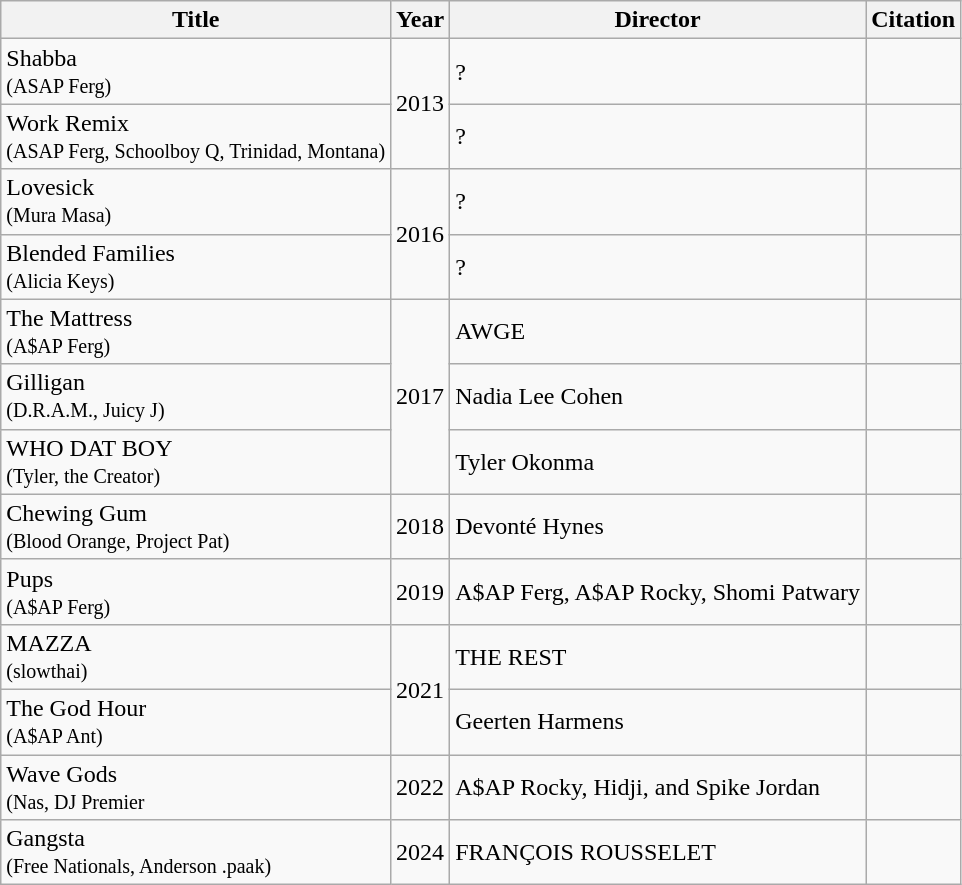<table class="wikitable">
<tr>
<th>Title</th>
<th>Year</th>
<th>Director</th>
<th>Citation</th>
</tr>
<tr>
<td>Shabba<br><small>(ASAP Ferg)</small></td>
<td rowspan="2">2013</td>
<td>?</td>
<td></td>
</tr>
<tr>
<td>Work Remix<br><small>(ASAP Ferg, Schoolboy Q, Trinidad, Montana)</small></td>
<td>?</td>
<td></td>
</tr>
<tr>
<td>Lovesick<br><small>(Mura Masa)</small></td>
<td rowspan="2">2016</td>
<td>?</td>
<td></td>
</tr>
<tr>
<td>Blended Families<br><small>(Alicia Keys)</small></td>
<td>?</td>
<td></td>
</tr>
<tr>
<td>The Mattress<br><small>(A$AP Ferg)</small></td>
<td rowspan="3">2017</td>
<td>AWGE</td>
<td></td>
</tr>
<tr>
<td>Gilligan<br><small>(D.R.A.M., Juicy J)</small></td>
<td>Nadia Lee Cohen</td>
<td></td>
</tr>
<tr>
<td>WHO DAT BOY<br><small>(Tyler, the Creator)</small></td>
<td>Tyler Okonma</td>
<td></td>
</tr>
<tr>
<td>Chewing Gum<br><small>(Blood Orange, Project Pat)</small></td>
<td>2018</td>
<td>Devonté Hynes</td>
<td></td>
</tr>
<tr>
<td>Pups<br><small>(A$AP Ferg)</small></td>
<td>2019</td>
<td>A$AP Ferg, A$AP Rocky, Shomi Patwary</td>
<td></td>
</tr>
<tr>
<td>MAZZA<br><small>(slowthai)</small></td>
<td rowspan="2">2021</td>
<td>THE REST</td>
<td></td>
</tr>
<tr>
<td>The God Hour<br><small>(A$AP Ant)</small></td>
<td>Geerten Harmens</td>
<td></td>
</tr>
<tr>
<td>Wave Gods<br><small>(Nas, DJ Premier</small></td>
<td>2022</td>
<td>A$AP Rocky, Hidji, and Spike Jordan</td>
<td></td>
</tr>
<tr>
<td>Gangsta<br><small>(Free Nationals, Anderson .paak)</small></td>
<td>2024</td>
<td>FRANÇOIS ROUSSELET</td>
<td></td>
</tr>
</table>
